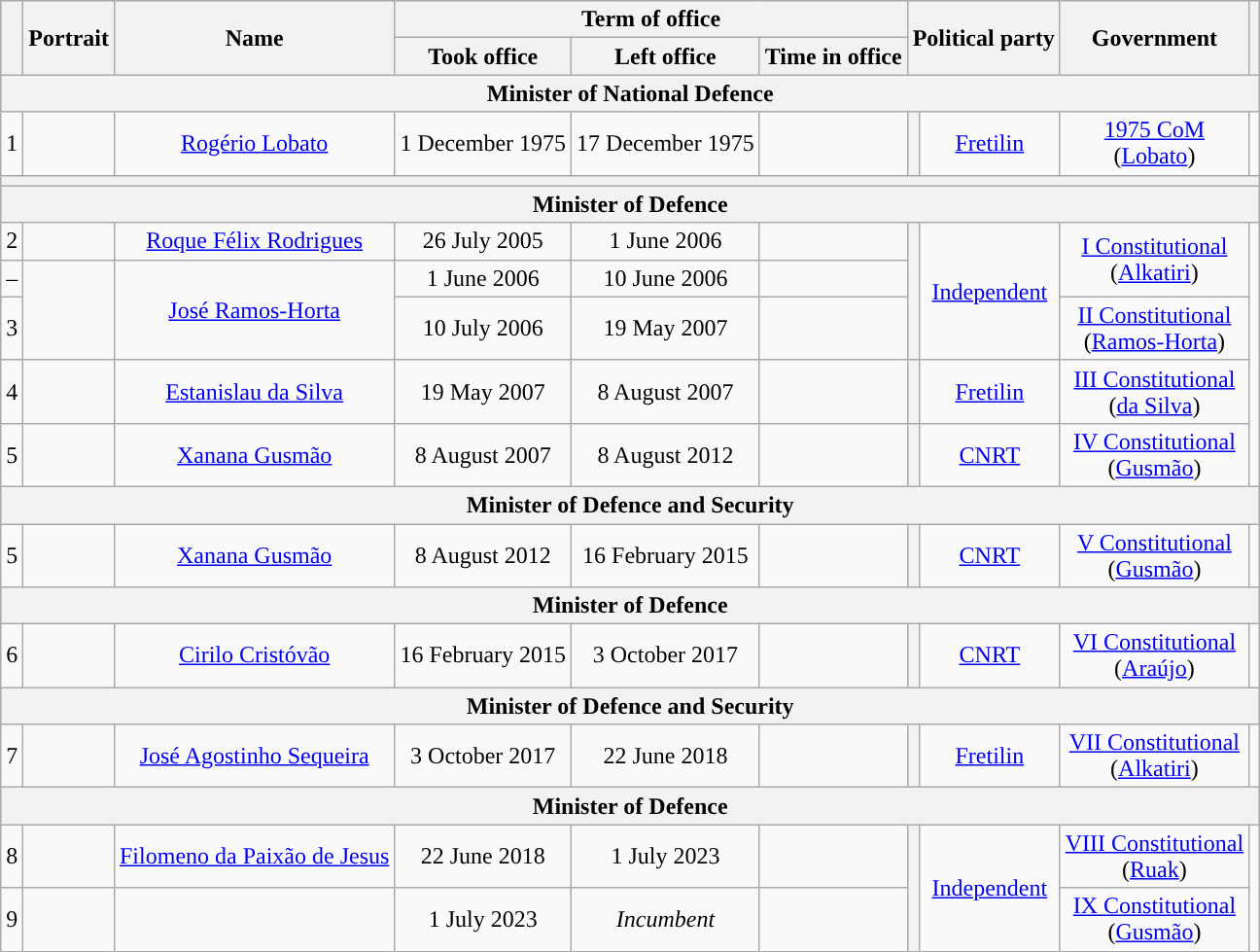<table class="wikitable" style="text-align:center">
<tr>
<th rowspan="2"></th>
<th rowspan="2">Portrait</th>
<th rowspan="2">Name<br></th>
<th colspan="3">Term of office</th>
<th colspan="2" rowspan="2">Political party</th>
<th rowspan="2">Government<br></th>
<th rowspan="2"></th>
</tr>
<tr>
<th>Took office</th>
<th>Left office</th>
<th>Time in office</th>
</tr>
<tr>
<th colspan=10>Minister of National Defence</th>
</tr>
<tr>
<td>1</td>
<td></td>
<td><a href='#'>Rogério Lobato</a><br></td>
<td>1 December 1975</td>
<td>17 December 1975</td>
<td></td>
<th style="background:"></th>
<td><a href='#'>Fretilin</a></td>
<td><a href='#'>1975 CoM</a><br>(<a href='#'>Lobato</a>)</td>
</tr>
<tr>
<th colspan=11></th>
</tr>
<tr>
<th colspan=10>Minister of Defence</th>
</tr>
<tr>
<td>2</td>
<td></td>
<td><a href='#'>Roque Félix Rodrigues</a><br></td>
<td>26 July 2005</td>
<td>1 June 2006</td>
<td></td>
<th rowspan=3 style="background:"></th>
<td rowspan=3><a href='#'>Independent</a></td>
<td rowspan=2 align=center><a href='#'>I Constitutional</a><br>(<a href='#'>Alkatiri</a>)</td>
</tr>
<tr>
<td>–</td>
<td rowspan=2></td>
<td rowspan=2><a href='#'>José Ramos-Horta</a><br></td>
<td>1 June 2006</td>
<td>10 June 2006</td>
<td></td>
</tr>
<tr>
<td>3</td>
<td>10 July 2006</td>
<td>19 May 2007</td>
<td></td>
<td><a href='#'>II Constitutional</a><br>(<a href='#'>Ramos-Horta</a>)</td>
</tr>
<tr>
<td>4</td>
<td></td>
<td><a href='#'>Estanislau da Silva</a><br></td>
<td>19 May 2007</td>
<td>8 August 2007</td>
<td></td>
<th style="background:"></th>
<td><a href='#'>Fretilin</a></td>
<td align=center><a href='#'>III Constitutional</a><br>(<a href='#'>da Silva</a>)</td>
</tr>
<tr>
<td>5</td>
<td></td>
<td><a href='#'>Xanana Gusmão</a><br></td>
<td>8 August 2007</td>
<td>8 August 2012</td>
<td></td>
<th style="background:"></th>
<td><a href='#'>CNRT</a></td>
<td><a href='#'>IV Constitutional</a><br>(<a href='#'>Gusmão</a>)</td>
</tr>
<tr>
<th colspan=10>Minister of Defence and Security</th>
</tr>
<tr>
<td>5</td>
<td></td>
<td><a href='#'>Xanana Gusmão</a><br></td>
<td>8 August 2012</td>
<td>16 February 2015</td>
<td></td>
<th style="background:"></th>
<td><a href='#'>CNRT</a></td>
<td><a href='#'>V Constitutional</a><br>(<a href='#'>Gusmão</a>)</td>
</tr>
<tr>
<th colspan=10>Minister of Defence</th>
</tr>
<tr>
<td>6</td>
<td></td>
<td><a href='#'>Cirilo Cristóvão</a><br></td>
<td>16 February 2015</td>
<td>3 October 2017</td>
<td></td>
<th style="background:"></th>
<td><a href='#'>CNRT</a></td>
<td><a href='#'>VI Constitutional</a><br>(<a href='#'>Araújo</a>)</td>
</tr>
<tr>
<th colspan=10>Minister of Defence and Security</th>
</tr>
<tr>
<td>7</td>
<td></td>
<td><a href='#'>José Agostinho Sequeira</a><br></td>
<td>3 October 2017</td>
<td>22 June 2018</td>
<td></td>
<th style="background:"></th>
<td><a href='#'>Fretilin</a></td>
<td><a href='#'>VII Constitutional</a><br>(<a href='#'>Alkatiri</a>)</td>
</tr>
<tr>
<th colspan=10>Minister of Defence</th>
</tr>
<tr>
<td>8</td>
<td></td>
<td><a href='#'>Filomeno da Paixão de Jesus</a><br></td>
<td>22 June 2018</td>
<td>1 July 2023</td>
<td></td>
<th rowspan=2 style="background:"></th>
<td rowspan=2><a href='#'>Independent</a></td>
<td><a href='#'>VIII Constitutional</a><br>(<a href='#'>Ruak</a>)</td>
</tr>
<tr>
<td>9</td>
<td></td>
<td><br></td>
<td>1 July 2023</td>
<td><em>Incumbent</em></td>
<td></td>
<td><a href='#'>IX Constitutional</a><br>(<a href='#'>Gusmão</a>)</td>
</tr>
</table>
